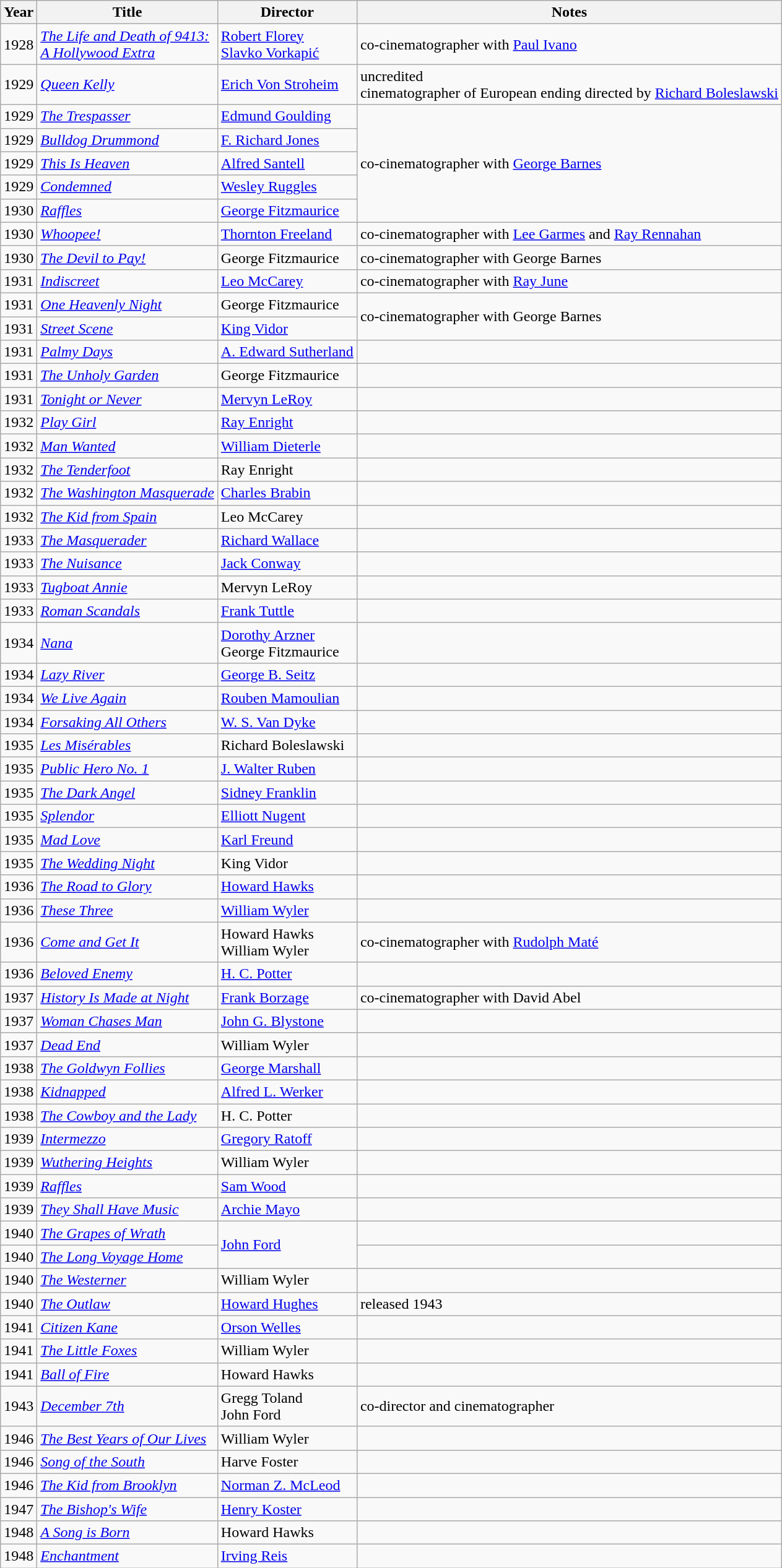<table class="wikitable">
<tr>
<th>Year</th>
<th>Title</th>
<th>Director</th>
<th>Notes</th>
</tr>
<tr>
<td>1928</td>
<td><em><a href='#'>The Life and Death of 9413: <br>A Hollywood Extra</a></em></td>
<td><a href='#'>Robert Florey</a><br><a href='#'>Slavko Vorkapić</a></td>
<td>co-cinematographer with <a href='#'>Paul Ivano</a></td>
</tr>
<tr>
<td>1929</td>
<td><em><a href='#'>Queen Kelly</a></em></td>
<td><a href='#'>Erich Von Stroheim</a></td>
<td>uncredited<br>cinematographer of European ending directed by <a href='#'>Richard Boleslawski</a></td>
</tr>
<tr>
<td>1929</td>
<td><em><a href='#'>The Trespasser</a></em></td>
<td><a href='#'>Edmund Goulding</a></td>
<td rowspan=5>co-cinematographer with <a href='#'>George Barnes</a></td>
</tr>
<tr>
<td>1929</td>
<td><em><a href='#'>Bulldog Drummond</a></em></td>
<td><a href='#'>F. Richard Jones</a></td>
</tr>
<tr>
<td>1929</td>
<td><em><a href='#'>This Is Heaven</a></em></td>
<td><a href='#'>Alfred Santell</a></td>
</tr>
<tr>
<td>1929</td>
<td><em><a href='#'>Condemned</a></em></td>
<td><a href='#'>Wesley Ruggles</a></td>
</tr>
<tr>
<td>1930</td>
<td><em><a href='#'>Raffles</a></em></td>
<td><a href='#'>George Fitzmaurice</a></td>
</tr>
<tr>
<td>1930</td>
<td><em><a href='#'>Whoopee!</a></em></td>
<td><a href='#'>Thornton Freeland</a></td>
<td>co-cinematographer with <a href='#'>Lee Garmes</a> and <a href='#'>Ray Rennahan</a></td>
</tr>
<tr>
<td>1930</td>
<td><em><a href='#'>The Devil to Pay!</a></em></td>
<td>George Fitzmaurice</td>
<td>co-cinematographer with George Barnes</td>
</tr>
<tr>
<td>1931</td>
<td><em><a href='#'>Indiscreet</a></em></td>
<td><a href='#'>Leo McCarey</a></td>
<td>co-cinematographer with <a href='#'>Ray June</a></td>
</tr>
<tr>
<td>1931</td>
<td><em><a href='#'>One Heavenly Night</a></em></td>
<td>George Fitzmaurice</td>
<td rowspan=2>co-cinematographer with George Barnes</td>
</tr>
<tr>
<td>1931</td>
<td><em><a href='#'>Street Scene</a></em></td>
<td><a href='#'>King Vidor</a></td>
</tr>
<tr>
<td>1931</td>
<td><em><a href='#'>Palmy Days</a></em></td>
<td><a href='#'>A. Edward Sutherland</a></td>
<td></td>
</tr>
<tr>
<td>1931</td>
<td><em><a href='#'>The Unholy Garden</a></em></td>
<td>George Fitzmaurice</td>
<td></td>
</tr>
<tr>
<td>1931</td>
<td><em><a href='#'>Tonight or Never</a></em></td>
<td><a href='#'>Mervyn LeRoy</a></td>
<td></td>
</tr>
<tr>
<td>1932</td>
<td><em><a href='#'>Play Girl</a></em></td>
<td><a href='#'>Ray Enright</a></td>
<td></td>
</tr>
<tr>
<td>1932</td>
<td><em><a href='#'>Man Wanted</a></em></td>
<td><a href='#'>William Dieterle</a></td>
<td></td>
</tr>
<tr>
<td>1932</td>
<td><em><a href='#'>The Tenderfoot</a></em></td>
<td>Ray Enright</td>
<td></td>
</tr>
<tr>
<td>1932</td>
<td><em><a href='#'>The Washington Masquerade</a></em></td>
<td><a href='#'>Charles Brabin</a></td>
<td></td>
</tr>
<tr>
<td>1932</td>
<td><em><a href='#'>The Kid from Spain</a></em></td>
<td>Leo McCarey</td>
<td></td>
</tr>
<tr>
<td>1933</td>
<td><em><a href='#'>The Masquerader</a></em></td>
<td><a href='#'>Richard Wallace</a></td>
<td></td>
</tr>
<tr>
<td>1933</td>
<td><em><a href='#'>The Nuisance</a></em></td>
<td><a href='#'>Jack Conway</a></td>
<td></td>
</tr>
<tr>
<td>1933</td>
<td><em><a href='#'>Tugboat Annie</a></em></td>
<td>Mervyn LeRoy</td>
<td></td>
</tr>
<tr>
<td>1933</td>
<td><em><a href='#'>Roman Scandals</a></em></td>
<td><a href='#'>Frank Tuttle</a></td>
<td></td>
</tr>
<tr>
<td>1934</td>
<td><em><a href='#'>Nana</a></em></td>
<td><a href='#'>Dorothy Arzner</a><br>George Fitzmaurice</td>
<td></td>
</tr>
<tr>
<td>1934</td>
<td><em><a href='#'>Lazy River</a></em></td>
<td><a href='#'>George B. Seitz</a></td>
<td></td>
</tr>
<tr>
<td>1934</td>
<td><em><a href='#'>We Live Again</a></em></td>
<td><a href='#'>Rouben Mamoulian</a></td>
<td></td>
</tr>
<tr>
<td>1934</td>
<td><em><a href='#'>Forsaking All Others</a></em></td>
<td><a href='#'>W. S. Van Dyke</a></td>
<td></td>
</tr>
<tr>
<td>1935</td>
<td><em><a href='#'>Les Misérables</a></em></td>
<td>Richard Boleslawski</td>
<td></td>
</tr>
<tr>
<td>1935</td>
<td><em><a href='#'>Public Hero No. 1</a></em></td>
<td><a href='#'>J. Walter Ruben</a></td>
<td></td>
</tr>
<tr>
<td>1935</td>
<td><em><a href='#'>The Dark Angel</a></em></td>
<td><a href='#'>Sidney Franklin</a></td>
<td></td>
</tr>
<tr>
<td>1935</td>
<td><em><a href='#'>Splendor</a></em></td>
<td><a href='#'>Elliott Nugent</a></td>
<td></td>
</tr>
<tr>
<td>1935</td>
<td><em><a href='#'>Mad Love</a></em></td>
<td><a href='#'>Karl Freund</a></td>
<td></td>
</tr>
<tr>
<td>1935</td>
<td><em><a href='#'>The Wedding Night</a></em></td>
<td>King Vidor</td>
<td></td>
</tr>
<tr>
<td>1936</td>
<td><em><a href='#'>The Road to Glory</a></em></td>
<td><a href='#'>Howard Hawks</a></td>
<td></td>
</tr>
<tr>
<td>1936</td>
<td><em><a href='#'>These Three</a></em></td>
<td><a href='#'>William Wyler</a></td>
<td></td>
</tr>
<tr>
<td>1936</td>
<td><em><a href='#'>Come and Get It</a></em></td>
<td>Howard Hawks<br>William Wyler</td>
<td>co-cinematographer with <a href='#'>Rudolph Maté</a></td>
</tr>
<tr>
<td>1936</td>
<td><em><a href='#'>Beloved Enemy</a></em></td>
<td><a href='#'>H. C. Potter</a></td>
<td></td>
</tr>
<tr>
<td>1937</td>
<td><em><a href='#'>History Is Made at Night</a></em></td>
<td><a href='#'>Frank Borzage</a></td>
<td>co-cinematographer with David Abel</td>
</tr>
<tr>
<td>1937</td>
<td><em><a href='#'>Woman Chases Man</a></em></td>
<td><a href='#'>John G. Blystone</a></td>
<td></td>
</tr>
<tr>
<td>1937</td>
<td><em><a href='#'>Dead End</a></em></td>
<td>William Wyler</td>
<td></td>
</tr>
<tr>
<td>1938</td>
<td><em><a href='#'>The Goldwyn Follies</a></em></td>
<td><a href='#'>George Marshall</a></td>
<td></td>
</tr>
<tr>
<td>1938</td>
<td><em><a href='#'>Kidnapped</a></em></td>
<td><a href='#'>Alfred L. Werker</a></td>
<td></td>
</tr>
<tr>
<td>1938</td>
<td><em><a href='#'>The Cowboy and the Lady</a></em></td>
<td>H. C. Potter</td>
<td></td>
</tr>
<tr>
<td>1939</td>
<td><em><a href='#'>Intermezzo</a></em></td>
<td><a href='#'>Gregory Ratoff</a></td>
<td></td>
</tr>
<tr>
<td>1939</td>
<td><em><a href='#'>Wuthering Heights</a></em></td>
<td>William Wyler</td>
<td></td>
</tr>
<tr>
<td>1939</td>
<td><em><a href='#'>Raffles</a></em></td>
<td><a href='#'>Sam Wood</a></td>
<td></td>
</tr>
<tr>
<td>1939</td>
<td><em><a href='#'>They Shall Have Music</a></em></td>
<td><a href='#'>Archie Mayo</a></td>
<td></td>
</tr>
<tr>
<td>1940</td>
<td><em><a href='#'>The Grapes of Wrath</a></em></td>
<td rowspan=2><a href='#'>John Ford</a></td>
<td></td>
</tr>
<tr>
<td>1940</td>
<td><em><a href='#'>The Long Voyage Home</a></em></td>
<td></td>
</tr>
<tr>
<td>1940</td>
<td><em><a href='#'>The Westerner</a></em></td>
<td>William Wyler</td>
<td></td>
</tr>
<tr>
<td>1940</td>
<td><em><a href='#'>The Outlaw</a></em></td>
<td><a href='#'>Howard Hughes</a></td>
<td>released 1943</td>
</tr>
<tr>
<td>1941</td>
<td><em><a href='#'>Citizen Kane</a></em></td>
<td><a href='#'>Orson Welles</a></td>
<td></td>
</tr>
<tr>
<td>1941</td>
<td><em><a href='#'>The Little Foxes</a></em></td>
<td>William Wyler</td>
<td></td>
</tr>
<tr>
<td>1941</td>
<td><em><a href='#'>Ball of Fire</a></em></td>
<td>Howard Hawks</td>
<td></td>
</tr>
<tr>
<td>1943</td>
<td><em><a href='#'>December 7th</a></em></td>
<td>Gregg Toland<br>John Ford</td>
<td>co-director and cinematographer</td>
</tr>
<tr>
<td>1946</td>
<td><em><a href='#'>The Best Years of Our Lives</a></em></td>
<td>William Wyler</td>
<td></td>
</tr>
<tr>
<td>1946</td>
<td><em><a href='#'>Song of the South</a></em></td>
<td>Harve Foster</td>
<td></td>
</tr>
<tr>
<td>1946</td>
<td><em><a href='#'>The Kid from Brooklyn</a></em></td>
<td><a href='#'>Norman Z. McLeod</a></td>
<td></td>
</tr>
<tr>
<td>1947</td>
<td><em><a href='#'>The Bishop's Wife</a></em></td>
<td><a href='#'>Henry Koster</a></td>
<td></td>
</tr>
<tr>
<td>1948</td>
<td><em><a href='#'>A Song is Born</a></em></td>
<td>Howard Hawks</td>
<td></td>
</tr>
<tr>
<td>1948</td>
<td><em><a href='#'>Enchantment</a></em></td>
<td><a href='#'>Irving Reis</a></td>
<td></td>
</tr>
</table>
